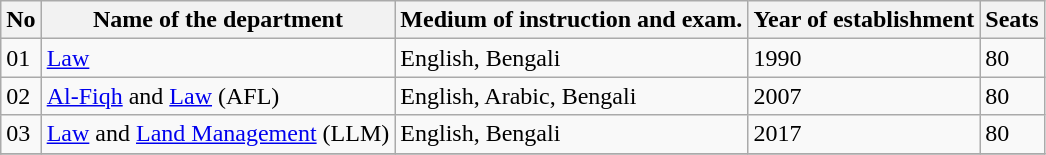<table class="wikitable">
<tr>
<th>No</th>
<th>Name of the department</th>
<th>Medium of instruction and exam.</th>
<th>Year of establishment</th>
<th>Seats</th>
</tr>
<tr>
<td>01</td>
<td><a href='#'>Law</a></td>
<td>English, Bengali</td>
<td>1990</td>
<td>80</td>
</tr>
<tr>
<td>02</td>
<td><a href='#'>Al-Fiqh</a> and <a href='#'>Law</a> (AFL)</td>
<td>English, Arabic, Bengali</td>
<td>2007</td>
<td>80</td>
</tr>
<tr>
<td>03</td>
<td><a href='#'>Law</a> and <a href='#'>Land Management</a> (LLM)</td>
<td>English, Bengali</td>
<td>2017</td>
<td>80</td>
</tr>
<tr>
</tr>
</table>
